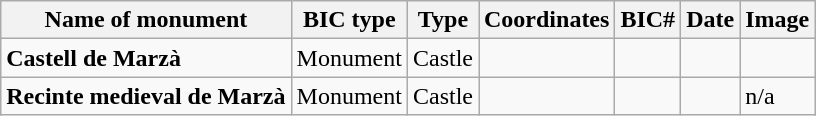<table class="wikitable">
<tr>
<th>Name of monument</th>
<th>BIC type</th>
<th>Type</th>
<th>Coordinates</th>
<th>BIC#</th>
<th>Date</th>
<th>Image</th>
</tr>
<tr>
<td><strong>Castell de Marzà</strong></td>
<td>Monument</td>
<td>Castle</td>
<td></td>
<td></td>
<td></td>
<td></td>
</tr>
<tr>
<td><strong> Recinte medieval de Marzà</strong></td>
<td>Monument</td>
<td>Castle</td>
<td></td>
<td></td>
<td></td>
<td>n/a</td>
</tr>
</table>
